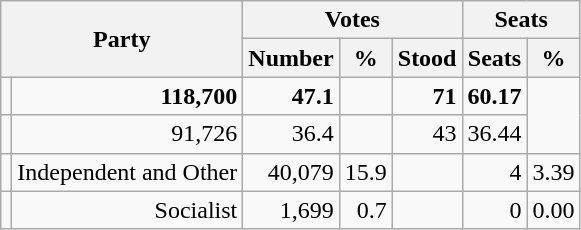<table class="wikitable sortable" style="text-align:right;" style="font-size:95%">
<tr>
<th style="vertical-align:center;" rowspan="2" colspan="2">Party</th>
<th style="text-align:center;" colspan="3">Votes</th>
<th style="text-align:center;" colspan="4">Seats</th>
</tr>
<tr style="text-align: right">
<th align=center>Number</th>
<th align=center>%</th>
<th align=center>Stood</th>
<th align=center>Seats</th>
<th align=center>%</th>
</tr>
<tr>
<td></td>
<td align="right"><strong>118,700</strong></td>
<td align="right"><strong>47.1</strong></td>
<td align="right"></td>
<td align="right"><strong>71</strong></td>
<td align="right"><strong>60.17</strong></td>
</tr>
<tr>
<td></td>
<td align="right">91,726</td>
<td align="right">36.4</td>
<td align="right"></td>
<td align="right">43</td>
<td align="right">36.44</td>
</tr>
<tr>
<td></td>
<td>Independent and Other</td>
<td align="right">40,079</td>
<td align="right">15.9</td>
<td align="right"></td>
<td align="right">4</td>
<td align="right">3.39</td>
</tr>
<tr>
<td></td>
<td>Socialist</td>
<td align="right">1,699</td>
<td align="right">0.7</td>
<td align="right"></td>
<td align="right">0</td>
<td align="right">0.00</td>
</tr>
</table>
